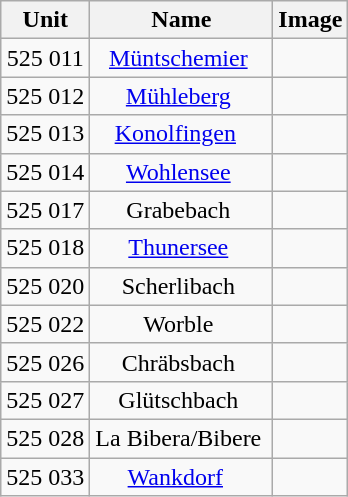<table class="wikitable" style="text-align:center;">
<tr class="hintergrundfarbe6">
<th>Unit</th>
<th>Name</th>
<th>Image</th>
</tr>
<tr>
<td>525 011</td>
<td><a href='#'>Müntschemier</a> </td>
<td></td>
</tr>
<tr>
<td>525 012</td>
<td><a href='#'>Mühleberg</a> </td>
<td></td>
</tr>
<tr>
<td>525 013</td>
<td><a href='#'>Konolfingen</a>  </td>
<td></td>
</tr>
<tr>
<td>525 014</td>
<td><a href='#'>Wohlensee</a> </td>
<td></td>
</tr>
<tr>
<td>525 017</td>
<td>Grabebach </td>
<td></td>
</tr>
<tr>
<td>525 018</td>
<td><a href='#'>Thunersee</a> </td>
<td></td>
</tr>
<tr>
<td>525 020</td>
<td>Scherlibach </td>
<td></td>
</tr>
<tr>
<td>525 022</td>
<td>Worble </td>
<td></td>
</tr>
<tr>
<td>525 026</td>
<td>Chräbsbach </td>
<td></td>
</tr>
<tr>
<td>525 027</td>
<td>Glütschbach </td>
<td></td>
</tr>
<tr>
<td>525 028</td>
<td>La Bibera/Bibere </td>
<td></td>
</tr>
<tr>
<td>525 033</td>
<td><a href='#'>Wankdorf</a>  </td>
<td></td>
</tr>
</table>
